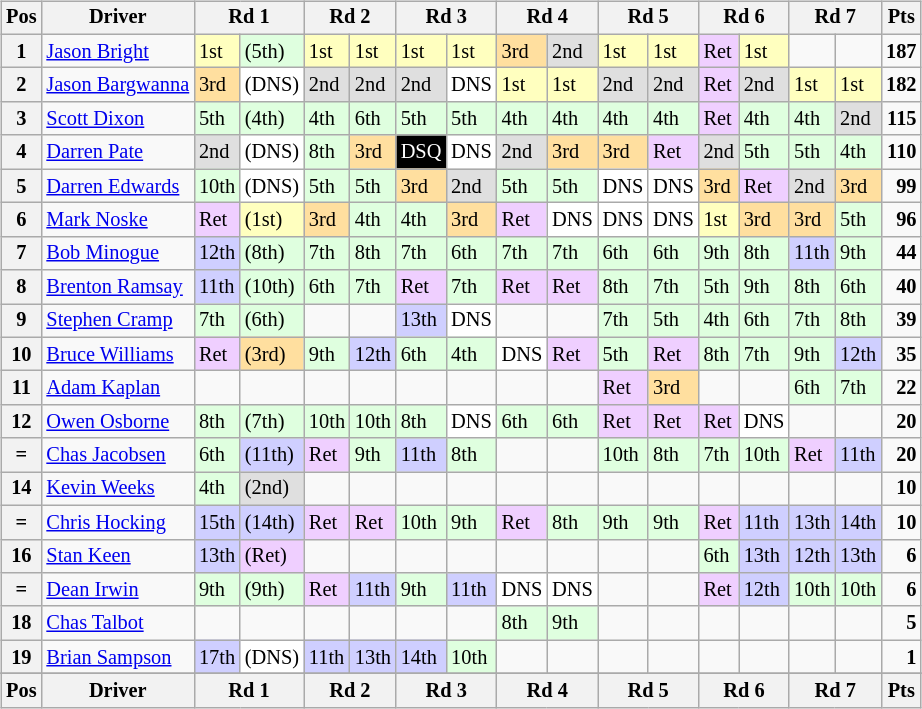<table>
<tr>
<td><br><table class="wikitable" style="font-size: 85%">
<tr>
<th valign="middle">Pos</th>
<th valign="middle">Driver</th>
<th width="2%" colspan=2>Rd 1</th>
<th width="2%" colspan=2>Rd 2</th>
<th width="2%" colspan=2>Rd 3</th>
<th width="2%" colspan=2>Rd 4</th>
<th width="2%" colspan=2>Rd 5</th>
<th width="2%" colspan=2>Rd 6</th>
<th width="2%" colspan=2>Rd 7</th>
<th valign="middle">Pts</th>
</tr>
<tr>
<th>1</th>
<td><a href='#'>Jason Bright</a></td>
<td style="background:#ffffbf;">1st</td>
<td style="background:#dfffdf;">(5th)</td>
<td style="background:#ffffbf;">1st</td>
<td style="background:#ffffbf;">1st</td>
<td style="background:#ffffbf;">1st</td>
<td style="background:#ffffbf;">1st</td>
<td style="background:#ffdf9f;">3rd</td>
<td style="background:#dfdfdf;">2nd</td>
<td style="background:#ffffbf;">1st</td>
<td style="background:#ffffbf;">1st</td>
<td style="background:#efcfff;">Ret</td>
<td style="background:#ffffbf;">1st</td>
<td></td>
<td></td>
<td align="right"><strong>187</strong></td>
</tr>
<tr>
<th>2</th>
<td><a href='#'>Jason Bargwanna</a></td>
<td style="background:#ffdf9f;">3rd</td>
<td style="background:#ffffff;">(DNS)</td>
<td style="background:#dfdfdf;">2nd</td>
<td style="background:#dfdfdf;">2nd</td>
<td style="background:#dfdfdf;">2nd</td>
<td style="background:#ffffff;">DNS</td>
<td style="background:#ffffbf;">1st</td>
<td style="background:#ffffbf;">1st</td>
<td style="background:#dfdfdf;">2nd</td>
<td style="background:#dfdfdf;">2nd</td>
<td style="background:#efcfff;">Ret</td>
<td style="background:#dfdfdf;">2nd</td>
<td style="background:#ffffbf;">1st</td>
<td style="background:#ffffbf;">1st</td>
<td align="right"><strong>182</strong></td>
</tr>
<tr>
<th>3</th>
<td><a href='#'>Scott Dixon</a></td>
<td style="background:#dfffdf;">5th</td>
<td style="background:#dfffdf;">(4th)</td>
<td style="background:#dfffdf;">4th</td>
<td style="background:#dfffdf;">6th</td>
<td style="background:#dfffdf;">5th</td>
<td style="background:#dfffdf;">5th</td>
<td style="background:#dfffdf;">4th</td>
<td style="background:#dfffdf;">4th</td>
<td style="background:#dfffdf;">4th</td>
<td style="background:#dfffdf;">4th</td>
<td style="background:#efcfff;">Ret</td>
<td style="background:#dfffdf;">4th</td>
<td style="background:#dfffdf;">4th</td>
<td style="background:#dfdfdf;">2nd</td>
<td align="right"><strong>115</strong></td>
</tr>
<tr>
<th>4</th>
<td><a href='#'>Darren Pate</a></td>
<td style="background:#dfdfdf;">2nd</td>
<td style="background:#ffffff;">(DNS)</td>
<td style="background:#dfffdf;">8th</td>
<td style="background:#ffdf9f;">3rd</td>
<td style="background:#000000; color:white;">DSQ</td>
<td style="background:#ffffff;">DNS</td>
<td style="background:#dfdfdf;">2nd</td>
<td style="background:#ffdf9f;">3rd</td>
<td style="background:#ffdf9f;">3rd</td>
<td style="background:#efcfff;">Ret</td>
<td style="background:#dfdfdf;">2nd</td>
<td style="background:#dfffdf;">5th</td>
<td style="background:#dfffdf;">5th</td>
<td style="background:#dfffdf;">4th</td>
<td align="right"><strong>110</strong></td>
</tr>
<tr>
<th>5</th>
<td><a href='#'>Darren Edwards</a></td>
<td style="background:#dfffdf;">10th</td>
<td style="background:#ffffff;">(DNS)</td>
<td style="background:#dfffdf;">5th</td>
<td style="background:#dfffdf;">5th</td>
<td style="background:#ffdf9f;">3rd</td>
<td style="background:#dfdfdf;">2nd</td>
<td style="background:#dfffdf;">5th</td>
<td style="background:#dfffdf;">5th</td>
<td style="background:#ffffff;">DNS</td>
<td style="background:#ffffff;">DNS</td>
<td style="background:#ffdf9f;">3rd</td>
<td style="background:#efcfff;">Ret</td>
<td style="background:#dfdfdf;">2nd</td>
<td style="background:#ffdf9f;">3rd</td>
<td align="right"><strong>99</strong></td>
</tr>
<tr>
<th>6</th>
<td><a href='#'>Mark Noske</a></td>
<td style="background:#efcfff;">Ret</td>
<td style="background:#ffffbf;">(1st)</td>
<td style="background:#ffdf9f;">3rd</td>
<td style="background:#dfffdf;">4th</td>
<td style="background:#dfffdf;">4th</td>
<td style="background:#ffdf9f;">3rd</td>
<td style="background:#efcfff;">Ret</td>
<td style="background:#ffffff;">DNS</td>
<td style="background:#ffffff;">DNS</td>
<td style="background:#ffffff;">DNS</td>
<td style="background:#ffffbf;">1st</td>
<td style="background:#ffdf9f;">3rd</td>
<td style="background:#ffdf9f;">3rd</td>
<td style="background:#dfffdf;">5th</td>
<td align="right"><strong>96</strong></td>
</tr>
<tr>
<th>7</th>
<td><a href='#'>Bob Minogue</a></td>
<td style="background:#cfcfff;">12th</td>
<td style="background:#dfffdf;">(8th)</td>
<td style="background:#dfffdf;">7th</td>
<td style="background:#dfffdf;">8th</td>
<td style="background:#dfffdf;">7th</td>
<td style="background:#dfffdf;">6th</td>
<td style="background:#dfffdf;">7th</td>
<td style="background:#dfffdf;">7th</td>
<td style="background:#dfffdf;">6th</td>
<td style="background:#dfffdf;">6th</td>
<td style="background:#dfffdf;">9th</td>
<td style="background:#dfffdf;">8th</td>
<td style="background:#cfcfff;">11th</td>
<td style="background:#dfffdf;">9th</td>
<td align="right"><strong>44</strong></td>
</tr>
<tr>
<th>8</th>
<td><a href='#'>Brenton Ramsay</a></td>
<td style="background:#cfcfff;">11th</td>
<td style="background:#dfffdf;">(10th)</td>
<td style="background:#dfffdf;">6th</td>
<td style="background:#dfffdf;">7th</td>
<td style="background:#efcfff;">Ret</td>
<td style="background:#dfffdf;">7th</td>
<td style="background:#efcfff;">Ret</td>
<td style="background:#efcfff;">Ret</td>
<td style="background:#dfffdf;">8th</td>
<td style="background:#dfffdf;">7th</td>
<td style="background:#dfffdf;">5th</td>
<td style="background:#dfffdf;">9th</td>
<td style="background:#dfffdf;">8th</td>
<td style="background:#dfffdf;">6th</td>
<td align="right"><strong>40</strong></td>
</tr>
<tr>
<th>9</th>
<td><a href='#'>Stephen Cramp</a></td>
<td style="background:#dfffdf;">7th</td>
<td style="background:#dfffdf;">(6th)</td>
<td></td>
<td></td>
<td style="background:#cfcfff;">13th</td>
<td style="background:#ffffff;">DNS</td>
<td></td>
<td></td>
<td style="background:#dfffdf;">7th</td>
<td style="background:#dfffdf;">5th</td>
<td style="background:#dfffdf;">4th</td>
<td style="background:#dfffdf;">6th</td>
<td style="background:#dfffdf;">7th</td>
<td style="background:#dfffdf;">8th</td>
<td align="right"><strong>39</strong></td>
</tr>
<tr>
<th>10</th>
<td><a href='#'>Bruce Williams</a></td>
<td style="background:#efcfff;">Ret</td>
<td style="background:#ffdf9f;">(3rd)</td>
<td style="background:#dfffdf;">9th</td>
<td style="background:#cfcfff;">12th</td>
<td style="background:#dfffdf;">6th</td>
<td style="background:#dfffdf;">4th</td>
<td style="background:#ffffff;">DNS</td>
<td style="background:#efcfff;">Ret</td>
<td style="background:#dfffdf;">5th</td>
<td style="background:#efcfff;">Ret</td>
<td style="background:#dfffdf;">8th</td>
<td style="background:#dfffdf;">7th</td>
<td style="background:#dfffdf;">9th</td>
<td style="background:#cfcfff;">12th</td>
<td align="right"><strong>35</strong></td>
</tr>
<tr>
<th>11</th>
<td><a href='#'>Adam Kaplan</a></td>
<td></td>
<td></td>
<td></td>
<td></td>
<td></td>
<td></td>
<td></td>
<td></td>
<td style="background:#efcfff;">Ret</td>
<td style="background:#ffdf9f;">3rd</td>
<td></td>
<td></td>
<td style="background:#dfffdf;">6th</td>
<td style="background:#dfffdf;">7th</td>
<td align="right"><strong>22</strong></td>
</tr>
<tr>
<th>12</th>
<td><a href='#'>Owen Osborne</a></td>
<td style="background:#dfffdf;">8th</td>
<td style="background:#dfffdf;">(7th)</td>
<td style="background:#dfffdf;">10th</td>
<td style="background:#dfffdf;">10th</td>
<td style="background:#dfffdf;">8th</td>
<td style="background:#ffffff;">DNS</td>
<td style="background:#dfffdf;">6th</td>
<td style="background:#dfffdf;">6th</td>
<td style="background:#efcfff;">Ret</td>
<td style="background:#efcfff;">Ret</td>
<td style="background:#efcfff;">Ret</td>
<td style="background:#ffffff;">DNS</td>
<td></td>
<td></td>
<td align="right"><strong>20</strong></td>
</tr>
<tr>
<th>=</th>
<td><a href='#'>Chas Jacobsen</a></td>
<td style="background:#dfffdf;">6th</td>
<td style="background:#cfcfff;">(11th)</td>
<td style="background:#efcfff;">Ret</td>
<td style="background:#dfffdf;">9th</td>
<td style="background:#cfcfff;">11th</td>
<td style="background:#dfffdf;">8th</td>
<td></td>
<td></td>
<td style="background:#dfffdf;">10th</td>
<td style="background:#dfffdf;">8th</td>
<td style="background:#dfffdf;">7th</td>
<td style="background:#dfffdf;">10th</td>
<td style="background:#efcfff;">Ret</td>
<td style="background:#cfcfff;">11th</td>
<td align="right"><strong>20</strong></td>
</tr>
<tr>
<th>14</th>
<td><a href='#'>Kevin Weeks</a></td>
<td style="background:#dfffdf;">4th</td>
<td style="background:#dfdfdf;">(2nd)</td>
<td></td>
<td></td>
<td></td>
<td></td>
<td></td>
<td></td>
<td></td>
<td></td>
<td></td>
<td></td>
<td></td>
<td></td>
<td align="right"><strong>10</strong></td>
</tr>
<tr>
<th>=</th>
<td><a href='#'>Chris Hocking</a></td>
<td style="background:#cfcfff;">15th</td>
<td style="background:#cfcfff;">(14th)</td>
<td style="background:#efcfff;">Ret</td>
<td style="background:#efcfff;">Ret</td>
<td style="background:#dfffdf;">10th</td>
<td style="background:#dfffdf;">9th</td>
<td style="background:#efcfff;">Ret</td>
<td style="background:#dfffdf;">8th</td>
<td style="background:#dfffdf;">9th</td>
<td style="background:#dfffdf;">9th</td>
<td style="background:#efcfff;">Ret</td>
<td style="background:#cfcfff;">11th</td>
<td style="background:#cfcfff;">13th</td>
<td style="background:#cfcfff;">14th</td>
<td align="right"><strong>10</strong></td>
</tr>
<tr>
<th>16</th>
<td><a href='#'>Stan Keen</a></td>
<td style="background:#cfcfff;">13th</td>
<td style="background:#efcfff;">(Ret)</td>
<td></td>
<td></td>
<td></td>
<td></td>
<td></td>
<td></td>
<td></td>
<td></td>
<td style="background:#dfffdf;">6th</td>
<td style="background:#cfcfff;">13th</td>
<td style="background:#cfcfff;">12th</td>
<td style="background:#cfcfff;">13th</td>
<td align="right"><strong>6</strong></td>
</tr>
<tr>
<th>=</th>
<td><a href='#'>Dean Irwin</a></td>
<td style="background:#dfffdf;">9th</td>
<td style="background:#dfffdf;">(9th)</td>
<td style="background:#efcfff;">Ret</td>
<td style="background:#cfcfff;">11th</td>
<td style="background:#dfffdf;">9th</td>
<td style="background:#cfcfff;">11th</td>
<td style="background:#ffffff;">DNS</td>
<td style="background:#ffffff;">DNS</td>
<td></td>
<td></td>
<td style="background:#efcfff;">Ret</td>
<td style="background:#cfcfff;">12th</td>
<td style="background:#dfffdf;">10th</td>
<td style="background:#dfffdf;">10th</td>
<td align="right"><strong>6</strong></td>
</tr>
<tr>
<th>18</th>
<td><a href='#'>Chas Talbot</a></td>
<td></td>
<td></td>
<td></td>
<td></td>
<td></td>
<td></td>
<td style="background:#dfffdf;">8th</td>
<td style="background:#dfffdf;">9th</td>
<td></td>
<td></td>
<td></td>
<td></td>
<td></td>
<td></td>
<td align="right"><strong>5</strong></td>
</tr>
<tr>
<th>19</th>
<td><a href='#'>Brian Sampson</a></td>
<td style="background:#cfcfff;">17th</td>
<td style="background:#ffffff;">(DNS)</td>
<td style="background:#cfcfff;">11th</td>
<td style="background:#cfcfff;">13th</td>
<td style="background:#cfcfff;">14th</td>
<td style="background:#dfffdf;">10th</td>
<td></td>
<td></td>
<td></td>
<td></td>
<td></td>
<td></td>
<td></td>
<td></td>
<td align="right"><strong>1</strong></td>
</tr>
<tr>
</tr>
<tr style="background: #f9f9f9" valign="top">
<th valign="middle">Pos</th>
<th valign="middle">Driver</th>
<th width="2%" colspan=2>Rd 1</th>
<th width="2%" colspan=2>Rd 2</th>
<th width="2%" colspan=2>Rd 3</th>
<th width="2%" colspan=2>Rd 4</th>
<th width="2%" colspan=2>Rd 5</th>
<th width="2%" colspan=2>Rd 6</th>
<th width="2%" colspan=2>Rd 7</th>
<th valign="middle">Pts</th>
</tr>
</table>
</td>
<td valign="top"><br></td>
</tr>
</table>
